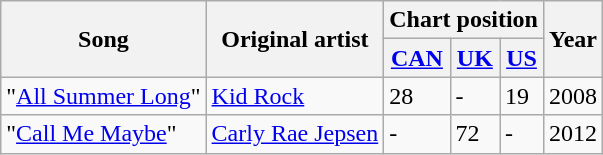<table class="wikitable">
<tr>
<th rowspan="2">Song</th>
<th rowspan="2">Original artist</th>
<th colspan="3">Chart position</th>
<th rowspan="2">Year</th>
</tr>
<tr>
<th><a href='#'>CAN</a></th>
<th><a href='#'>UK</a></th>
<th><a href='#'>US</a></th>
</tr>
<tr>
<td>"<a href='#'>All Summer Long</a>"</td>
<td><a href='#'>Kid Rock</a></td>
<td>28</td>
<td>-</td>
<td>19</td>
<td>2008</td>
</tr>
<tr>
<td>"<a href='#'>Call Me Maybe</a>"</td>
<td><a href='#'>Carly Rae Jepsen</a></td>
<td>-</td>
<td>72</td>
<td>-</td>
<td>2012</td>
</tr>
</table>
